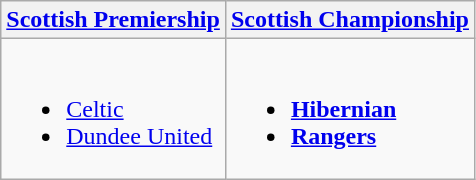<table class="wikitable" style="text-align:left">
<tr>
<th><a href='#'>Scottish Premiership</a></th>
<th><a href='#'>Scottish Championship</a></th>
</tr>
<tr>
<td valign=top><br><ul><li><a href='#'>Celtic</a></li><li><a href='#'>Dundee United</a></li></ul></td>
<td valign=top><br><ul><li><strong><a href='#'>Hibernian</a></strong></li><li><strong><a href='#'>Rangers</a></strong></li></ul></td>
</tr>
</table>
